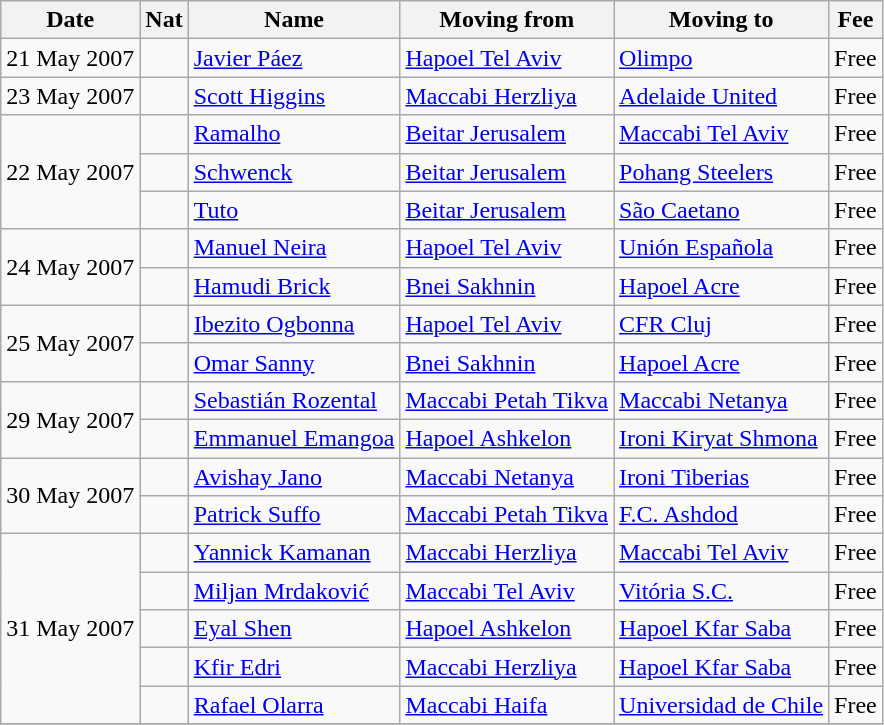<table class="wikitable">
<tr>
<th>Date</th>
<th>Nat</th>
<th>Name</th>
<th>Moving from</th>
<th>Moving to</th>
<th>Fee</th>
</tr>
<tr>
<td>21 May 2007</td>
<td></td>
<td><a href='#'>Javier Páez</a></td>
<td><a href='#'>Hapoel Tel Aviv</a></td>
<td> <a href='#'>Olimpo</a></td>
<td>Free</td>
</tr>
<tr>
<td>23 May 2007</td>
<td></td>
<td><a href='#'>Scott Higgins</a></td>
<td><a href='#'>Maccabi Herzliya</a></td>
<td><a href='#'>Adelaide United</a></td>
<td>Free</td>
</tr>
<tr>
<td rowspan="3">22 May 2007</td>
<td></td>
<td><a href='#'>Ramalho</a></td>
<td><a href='#'>Beitar Jerusalem</a></td>
<td><a href='#'>Maccabi Tel Aviv</a></td>
<td>Free</td>
</tr>
<tr>
<td></td>
<td><a href='#'>Schwenck</a></td>
<td><a href='#'>Beitar Jerusalem</a></td>
<td><a href='#'>Pohang Steelers</a></td>
<td>Free</td>
</tr>
<tr>
<td></td>
<td><a href='#'>Tuto</a></td>
<td><a href='#'>Beitar Jerusalem</a></td>
<td><a href='#'>São Caetano</a></td>
<td>Free</td>
</tr>
<tr>
<td rowspan="2">24 May 2007</td>
<td></td>
<td><a href='#'>Manuel Neira</a></td>
<td><a href='#'>Hapoel Tel Aviv</a></td>
<td><a href='#'>Unión Española</a></td>
<td>Free</td>
</tr>
<tr>
<td></td>
<td><a href='#'>Hamudi Brick</a></td>
<td><a href='#'>Bnei Sakhnin</a></td>
<td><a href='#'>Hapoel Acre</a></td>
<td>Free</td>
</tr>
<tr>
<td rowspan="2">25 May 2007</td>
<td></td>
<td><a href='#'>Ibezito Ogbonna</a></td>
<td><a href='#'>Hapoel Tel Aviv</a></td>
<td><a href='#'>CFR Cluj</a></td>
<td>Free</td>
</tr>
<tr>
<td></td>
<td><a href='#'>Omar Sanny</a></td>
<td><a href='#'>Bnei Sakhnin</a></td>
<td><a href='#'>Hapoel Acre</a></td>
<td>Free</td>
</tr>
<tr>
<td rowspan="2">29 May 2007</td>
<td></td>
<td><a href='#'>Sebastián Rozental</a></td>
<td><a href='#'>Maccabi Petah Tikva</a></td>
<td><a href='#'>Maccabi Netanya</a></td>
<td>Free</td>
</tr>
<tr>
<td></td>
<td><a href='#'>Emmanuel Emangoa</a></td>
<td><a href='#'>Hapoel Ashkelon</a></td>
<td><a href='#'>Ironi Kiryat Shmona</a></td>
<td>Free</td>
</tr>
<tr>
<td rowspan="2">30 May 2007</td>
<td></td>
<td><a href='#'>Avishay Jano</a></td>
<td><a href='#'>Maccabi Netanya</a></td>
<td><a href='#'>Ironi Tiberias</a></td>
<td>Free</td>
</tr>
<tr>
<td></td>
<td><a href='#'>Patrick Suffo</a></td>
<td><a href='#'>Maccabi Petah Tikva</a></td>
<td><a href='#'>F.C. Ashdod</a></td>
<td>Free</td>
</tr>
<tr>
<td rowspan="5">31 May 2007</td>
<td></td>
<td><a href='#'>Yannick Kamanan</a></td>
<td><a href='#'>Maccabi Herzliya</a></td>
<td><a href='#'>Maccabi Tel Aviv</a></td>
<td>Free</td>
</tr>
<tr>
<td></td>
<td><a href='#'>Miljan Mrdaković</a></td>
<td><a href='#'>Maccabi Tel Aviv</a></td>
<td><a href='#'>Vitória S.C.</a></td>
<td>Free</td>
</tr>
<tr>
<td></td>
<td><a href='#'>Eyal Shen</a></td>
<td><a href='#'>Hapoel Ashkelon</a></td>
<td><a href='#'>Hapoel Kfar Saba</a></td>
<td>Free</td>
</tr>
<tr>
<td></td>
<td><a href='#'>Kfir Edri</a></td>
<td><a href='#'>Maccabi Herzliya</a></td>
<td><a href='#'>Hapoel Kfar Saba</a></td>
<td>Free</td>
</tr>
<tr>
<td></td>
<td><a href='#'>Rafael Olarra</a></td>
<td><a href='#'>Maccabi Haifa</a></td>
<td><a href='#'>Universidad de Chile</a></td>
<td>Free</td>
</tr>
<tr>
</tr>
</table>
